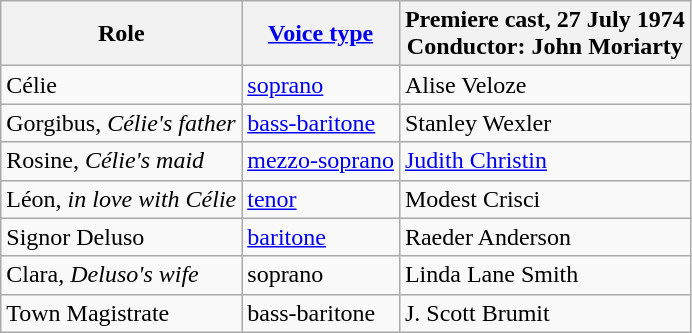<table class="wikitable">
<tr>
<th>Role</th>
<th><a href='#'>Voice type</a></th>
<th>Premiere cast, 27 July 1974<br>Conductor: John Moriarty</th>
</tr>
<tr>
<td>Célie</td>
<td><a href='#'>soprano</a></td>
<td>Alise Veloze</td>
</tr>
<tr>
<td>Gorgibus, <em>Célie's father</em></td>
<td><a href='#'>bass-baritone</a></td>
<td>Stanley Wexler</td>
</tr>
<tr>
<td>Rosine, <em>Célie's maid</em></td>
<td><a href='#'>mezzo-soprano</a></td>
<td><a href='#'>Judith Christin</a></td>
</tr>
<tr>
<td>Léon, <em>in love with Célie</em></td>
<td><a href='#'>tenor</a></td>
<td>Modest Crisci</td>
</tr>
<tr>
<td>Signor Deluso</td>
<td><a href='#'>baritone</a></td>
<td>Raeder Anderson</td>
</tr>
<tr>
<td>Clara, <em>Deluso's wife</em></td>
<td>soprano</td>
<td>Linda Lane Smith</td>
</tr>
<tr>
<td>Town Magistrate</td>
<td>bass-baritone</td>
<td>J. Scott Brumit</td>
</tr>
</table>
